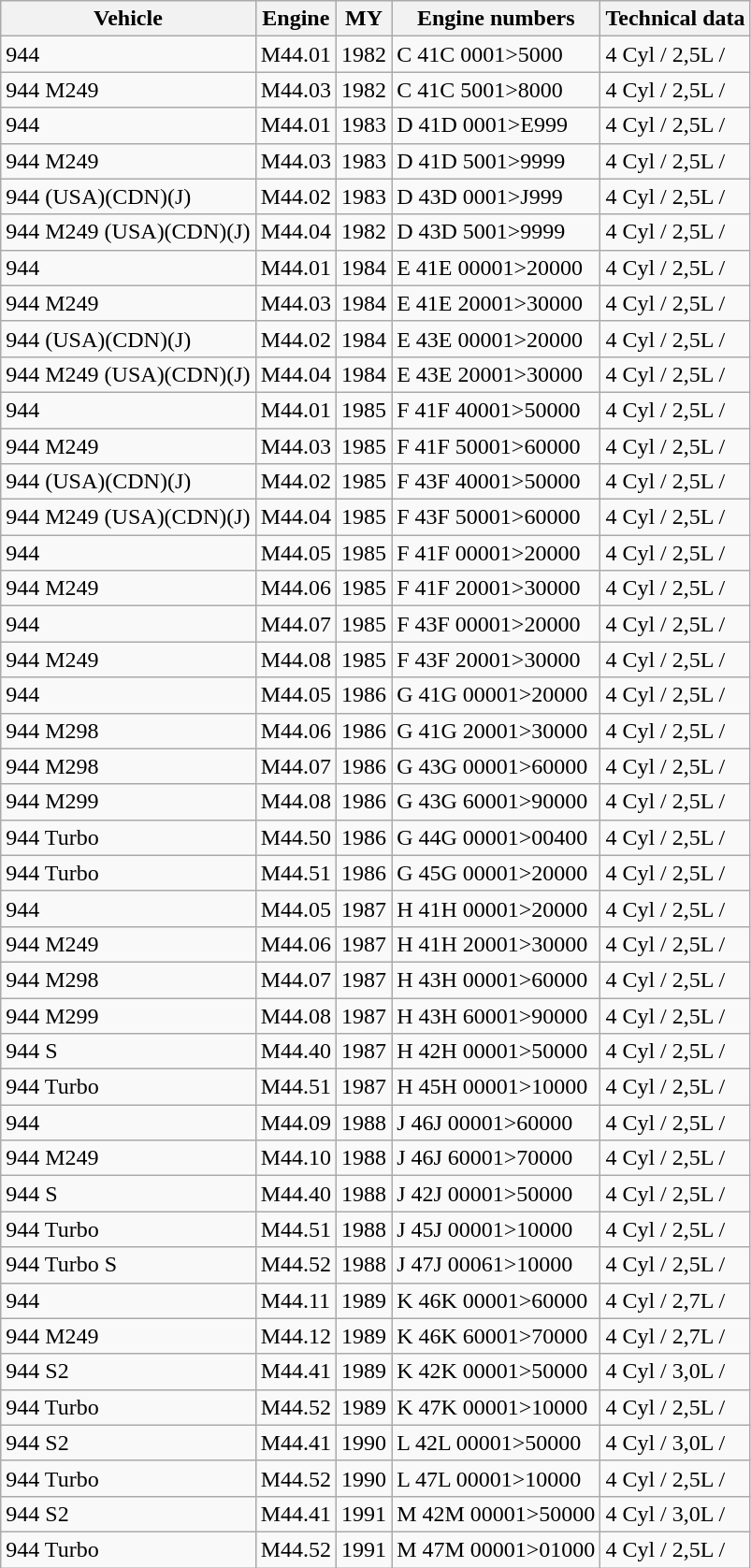<table class="wikitable">
<tr>
<th>Vehicle</th>
<th>Engine</th>
<th>MY</th>
<th>Engine numbers</th>
<th>Technical data</th>
</tr>
<tr>
<td>944</td>
<td>M44.01</td>
<td>1982</td>
<td>C 41C 0001>5000</td>
<td>4 Cyl / 2,5L / </td>
</tr>
<tr>
<td>944 M249</td>
<td>M44.03</td>
<td>1982</td>
<td>C 41C 5001>8000</td>
<td>4 Cyl / 2,5L / </td>
</tr>
<tr>
<td>944</td>
<td>M44.01</td>
<td>1983</td>
<td>D 41D 0001>E999</td>
<td>4 Cyl / 2,5L / </td>
</tr>
<tr>
<td>944 M249</td>
<td>M44.03</td>
<td>1983</td>
<td>D 41D 5001>9999</td>
<td>4 Cyl / 2,5L / </td>
</tr>
<tr>
<td>944 (USA)(CDN)(J)</td>
<td>M44.02</td>
<td>1983</td>
<td>D 43D 0001>J999</td>
<td>4 Cyl / 2,5L / </td>
</tr>
<tr>
<td>944 M249 (USA)(CDN)(J)</td>
<td>M44.04</td>
<td>1982</td>
<td>D 43D 5001>9999</td>
<td>4 Cyl / 2,5L / </td>
</tr>
<tr>
<td>944</td>
<td>M44.01</td>
<td>1984</td>
<td>E 41E 00001>20000</td>
<td>4 Cyl / 2,5L / </td>
</tr>
<tr>
<td>944 M249</td>
<td>M44.03</td>
<td>1984</td>
<td>E 41E 20001>30000</td>
<td>4 Cyl / 2,5L / </td>
</tr>
<tr>
<td>944 (USA)(CDN)(J)</td>
<td>M44.02</td>
<td>1984</td>
<td>E 43E 00001>20000</td>
<td>4 Cyl / 2,5L / </td>
</tr>
<tr>
<td>944 M249 (USA)(CDN)(J)</td>
<td>M44.04</td>
<td>1984</td>
<td>E 43E 20001>30000</td>
<td>4 Cyl / 2,5L / </td>
</tr>
<tr>
<td>944</td>
<td>M44.01</td>
<td>1985</td>
<td>F 41F 40001>50000</td>
<td>4 Cyl / 2,5L / </td>
</tr>
<tr>
<td>944 M249</td>
<td>M44.03</td>
<td>1985</td>
<td>F 41F 50001>60000</td>
<td>4 Cyl / 2,5L / </td>
</tr>
<tr>
<td>944 (USA)(CDN)(J)</td>
<td>M44.02</td>
<td>1985</td>
<td>F 43F 40001>50000</td>
<td>4 Cyl / 2,5L / </td>
</tr>
<tr>
<td>944 M249 (USA)(CDN)(J)</td>
<td>M44.04</td>
<td>1985</td>
<td>F 43F 50001>60000</td>
<td>4 Cyl / 2,5L / </td>
</tr>
<tr>
<td>944</td>
<td>M44.05</td>
<td>1985</td>
<td>F 41F 00001>20000</td>
<td>4 Cyl / 2,5L / </td>
</tr>
<tr>
<td>944 M249</td>
<td>M44.06</td>
<td>1985</td>
<td>F 41F 20001>30000</td>
<td>4 Cyl / 2,5L / </td>
</tr>
<tr>
<td>944</td>
<td>M44.07</td>
<td>1985</td>
<td>F 43F 00001>20000</td>
<td>4 Cyl / 2,5L / </td>
</tr>
<tr>
<td>944 M249</td>
<td>M44.08</td>
<td>1985</td>
<td>F 43F 20001>30000</td>
<td>4 Cyl / 2,5L / </td>
</tr>
<tr>
<td>944</td>
<td>M44.05</td>
<td>1986</td>
<td>G 41G 00001>20000</td>
<td>4 Cyl / 2,5L / </td>
</tr>
<tr>
<td>944 M298</td>
<td>M44.06</td>
<td>1986</td>
<td>G 41G 20001>30000</td>
<td>4 Cyl / 2,5L / </td>
</tr>
<tr>
<td>944 M298</td>
<td>M44.07</td>
<td>1986</td>
<td>G 43G 00001>60000</td>
<td>4 Cyl / 2,5L / </td>
</tr>
<tr>
<td>944 M299</td>
<td>M44.08</td>
<td>1986</td>
<td>G 43G 60001>90000</td>
<td>4 Cyl / 2,5L / </td>
</tr>
<tr>
<td>944 Turbo</td>
<td>M44.50</td>
<td>1986</td>
<td>G 44G 00001>00400</td>
<td>4 Cyl / 2,5L / </td>
</tr>
<tr>
<td>944 Turbo</td>
<td>M44.51</td>
<td>1986</td>
<td>G 45G 00001>20000</td>
<td>4 Cyl / 2,5L / </td>
</tr>
<tr>
<td>944</td>
<td>M44.05</td>
<td>1987</td>
<td>H 41H 00001>20000</td>
<td>4 Cyl / 2,5L / </td>
</tr>
<tr>
<td>944 M249</td>
<td>M44.06</td>
<td>1987</td>
<td>H 41H 20001>30000</td>
<td>4 Cyl / 2,5L / </td>
</tr>
<tr>
<td>944 M298</td>
<td>M44.07</td>
<td>1987</td>
<td>H 43H 00001>60000</td>
<td>4 Cyl / 2,5L / </td>
</tr>
<tr>
<td>944 M299</td>
<td>M44.08</td>
<td>1987</td>
<td>H 43H 60001>90000</td>
<td>4 Cyl / 2,5L / </td>
</tr>
<tr>
<td>944 S</td>
<td>M44.40</td>
<td>1987</td>
<td>H 42H 00001>50000</td>
<td>4 Cyl / 2,5L / </td>
</tr>
<tr>
<td>944 Turbo</td>
<td>M44.51</td>
<td>1987</td>
<td>H 45H 00001>10000</td>
<td>4 Cyl / 2,5L / </td>
</tr>
<tr>
<td>944</td>
<td>M44.09</td>
<td>1988</td>
<td>J 46J 00001>60000</td>
<td>4 Cyl / 2,5L / </td>
</tr>
<tr>
<td>944 M249</td>
<td>M44.10</td>
<td>1988</td>
<td>J 46J 60001>70000</td>
<td>4 Cyl / 2,5L / </td>
</tr>
<tr>
<td>944 S</td>
<td>M44.40</td>
<td>1988</td>
<td>J 42J 00001>50000</td>
<td>4 Cyl / 2,5L / </td>
</tr>
<tr>
<td>944 Turbo</td>
<td>M44.51</td>
<td>1988</td>
<td>J 45J 00001>10000</td>
<td>4 Cyl / 2,5L / </td>
</tr>
<tr>
<td>944 Turbo S</td>
<td>M44.52</td>
<td>1988</td>
<td>J 47J 00061>10000</td>
<td>4 Cyl / 2,5L / </td>
</tr>
<tr>
<td>944</td>
<td>M44.11</td>
<td>1989</td>
<td>K 46K 00001>60000</td>
<td>4 Cyl / 2,7L / </td>
</tr>
<tr>
<td>944 M249</td>
<td>M44.12</td>
<td>1989</td>
<td>K 46K 60001>70000</td>
<td>4 Cyl / 2,7L / </td>
</tr>
<tr>
<td>944 S2</td>
<td>M44.41</td>
<td>1989</td>
<td>K 42K 00001>50000</td>
<td>4 Cyl / 3,0L / </td>
</tr>
<tr>
<td>944 Turbo</td>
<td>M44.52</td>
<td>1989</td>
<td>K 47K 00001>10000</td>
<td>4 Cyl / 2,5L / </td>
</tr>
<tr>
<td>944 S2</td>
<td>M44.41</td>
<td>1990</td>
<td>L 42L 00001>50000</td>
<td>4 Cyl / 3,0L / </td>
</tr>
<tr>
<td>944 Turbo</td>
<td>M44.52</td>
<td>1990</td>
<td>L 47L 00001>10000</td>
<td>4 Cyl / 2,5L / </td>
</tr>
<tr>
<td>944 S2</td>
<td>M44.41</td>
<td>1991</td>
<td>M 42M 00001>50000</td>
<td>4 Cyl / 3,0L / </td>
</tr>
<tr>
<td>944 Turbo</td>
<td>M44.52</td>
<td>1991</td>
<td>M 47M 00001>01000</td>
<td>4 Cyl / 2,5L / </td>
</tr>
</table>
